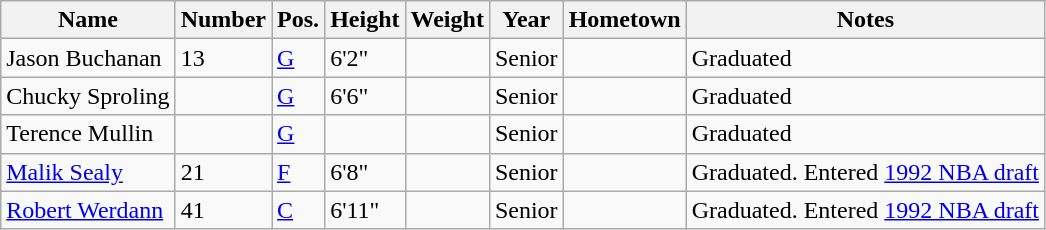<table class="wikitable sortable" border="1">
<tr>
<th>Name</th>
<th>Number</th>
<th>Pos.</th>
<th>Height</th>
<th>Weight</th>
<th>Year</th>
<th>Hometown</th>
<th class="unsortable">Notes</th>
</tr>
<tr>
<td sortname>Jason Buchanan</td>
<td>13</td>
<td><a href='#'>G</a></td>
<td>6'2"</td>
<td></td>
<td>Senior</td>
<td></td>
<td>Graduated</td>
</tr>
<tr>
<td sortname>Chucky Sproling</td>
<td></td>
<td><a href='#'>G</a></td>
<td>6'6"</td>
<td></td>
<td>Senior</td>
<td></td>
<td>Graduated</td>
</tr>
<tr>
<td sortname>Terence Mullin</td>
<td></td>
<td><a href='#'>G</a></td>
<td></td>
<td></td>
<td>Senior</td>
<td></td>
<td>Graduated</td>
</tr>
<tr>
<td sortname><a href='#'>Malik Sealy</a></td>
<td>21</td>
<td><a href='#'>F</a></td>
<td>6'8"</td>
<td></td>
<td>Senior</td>
<td></td>
<td>Graduated. Entered <a href='#'>1992 NBA draft</a></td>
</tr>
<tr>
<td sortname><a href='#'>Robert Werdann</a></td>
<td>41</td>
<td><a href='#'>C</a></td>
<td>6'11"</td>
<td></td>
<td>Senior</td>
<td></td>
<td>Graduated. Entered <a href='#'>1992 NBA draft</a></td>
</tr>
</table>
